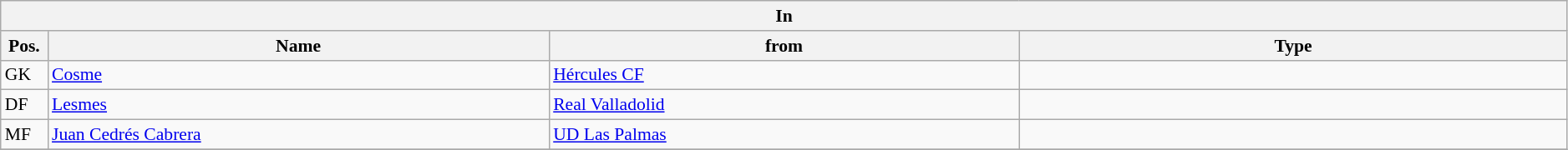<table class="wikitable" style="font-size:90%;width:99%;">
<tr>
<th colspan="4">In</th>
</tr>
<tr>
<th width=3%>Pos.</th>
<th width=32%>Name</th>
<th width=30%>from</th>
<th width=35%>Type</th>
</tr>
<tr>
<td>GK</td>
<td><a href='#'>Cosme</a></td>
<td><a href='#'>Hércules CF</a></td>
<td></td>
</tr>
<tr>
<td>DF</td>
<td><a href='#'>Lesmes</a></td>
<td><a href='#'>Real Valladolid</a></td>
<td></td>
</tr>
<tr>
<td>MF</td>
<td><a href='#'>Juan Cedrés Cabrera</a></td>
<td><a href='#'>UD Las Palmas</a></td>
<td></td>
</tr>
<tr>
</tr>
</table>
